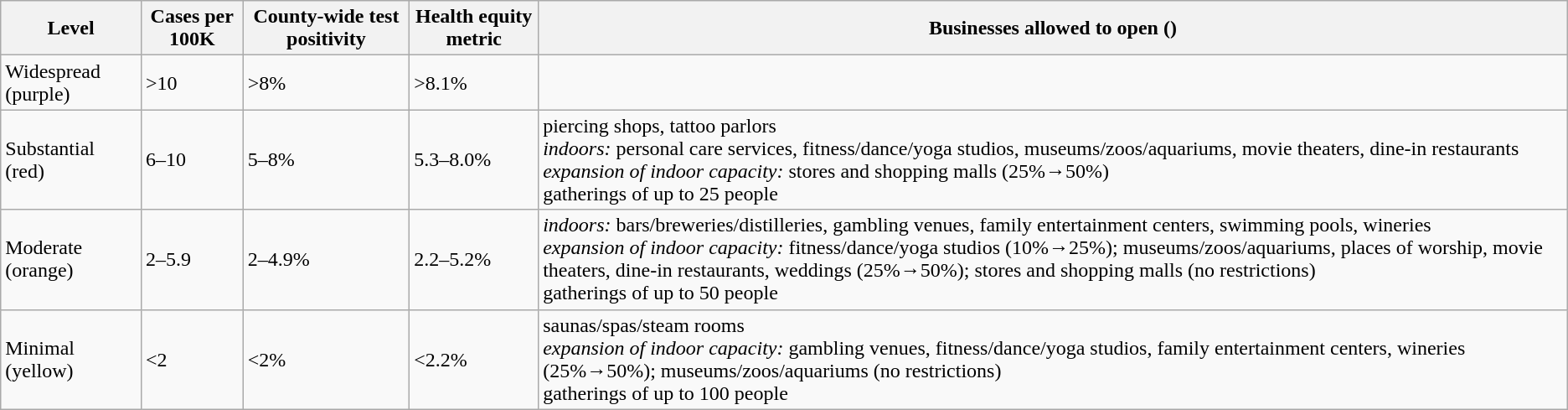<table class="wikitable">
<tr>
<th>Level</th>
<th>Cases per 100K</th>
<th>County-wide test positivity</th>
<th>Health equity metric</th>
<th>Businesses allowed to open ()</th>
</tr>
<tr>
<td>Widespread (purple)</td>
<td>>10</td>
<td>>8%</td>
<td>>8.1%</td>
<td></td>
</tr>
<tr>
<td>Substantial (red)</td>
<td>6–10</td>
<td>5–8%</td>
<td>5.3–8.0%</td>
<td>piercing shops, tattoo parlors<br><em>indoors:</em> personal care services, fitness/dance/yoga studios, museums/zoos/aquariums, movie theaters, dine-in restaurants<br><em>expansion of indoor capacity:</em> stores and shopping malls (25%→50%)<br>gatherings of up to 25 people</td>
</tr>
<tr>
<td>Moderate (orange)</td>
<td>2–5.9</td>
<td>2–4.9%</td>
<td>2.2–5.2%</td>
<td><em>indoors:</em> bars/breweries/distilleries, gambling venues, family entertainment centers, swimming pools, wineries<br><em>expansion of indoor capacity:</em> fitness/dance/yoga studios (10%→25%); museums/zoos/aquariums, places of worship, movie theaters, dine-in restaurants, weddings (25%→50%); stores and shopping malls (no restrictions)<br>gatherings of up to 50 people</td>
</tr>
<tr>
<td>Minimal (yellow)</td>
<td><2</td>
<td><2%</td>
<td><2.2%</td>
<td>saunas/spas/steam rooms<br><em>expansion of indoor capacity:</em> gambling venues, fitness/dance/yoga studios, family entertainment centers, wineries (25%→50%); museums/zoos/aquariums (no restrictions)<br>gatherings of up to 100 people</td>
</tr>
</table>
